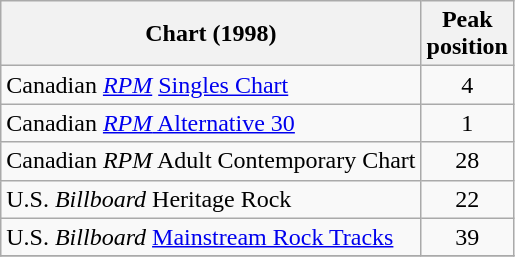<table class="wikitable">
<tr>
<th>Chart (1998)</th>
<th>Peak<br>position</th>
</tr>
<tr>
<td align="left">Canadian <em><a href='#'>RPM</a></em> <a href='#'>Singles Chart</a></td>
<td align="center">4</td>
</tr>
<tr>
<td align="left">Canadian <a href='#'><em>RPM</em> Alternative 30</a></td>
<td align="center">1</td>
</tr>
<tr>
<td align="left">Canadian <em>RPM</em> Adult Contemporary Chart</td>
<td align="center">28</td>
</tr>
<tr>
<td align="left">U.S. <em>Billboard</em> Heritage Rock</td>
<td align="center">22</td>
</tr>
<tr>
<td align="left">U.S. <em>Billboard</em> <a href='#'>Mainstream Rock Tracks</a></td>
<td align="center">39</td>
</tr>
<tr>
</tr>
</table>
